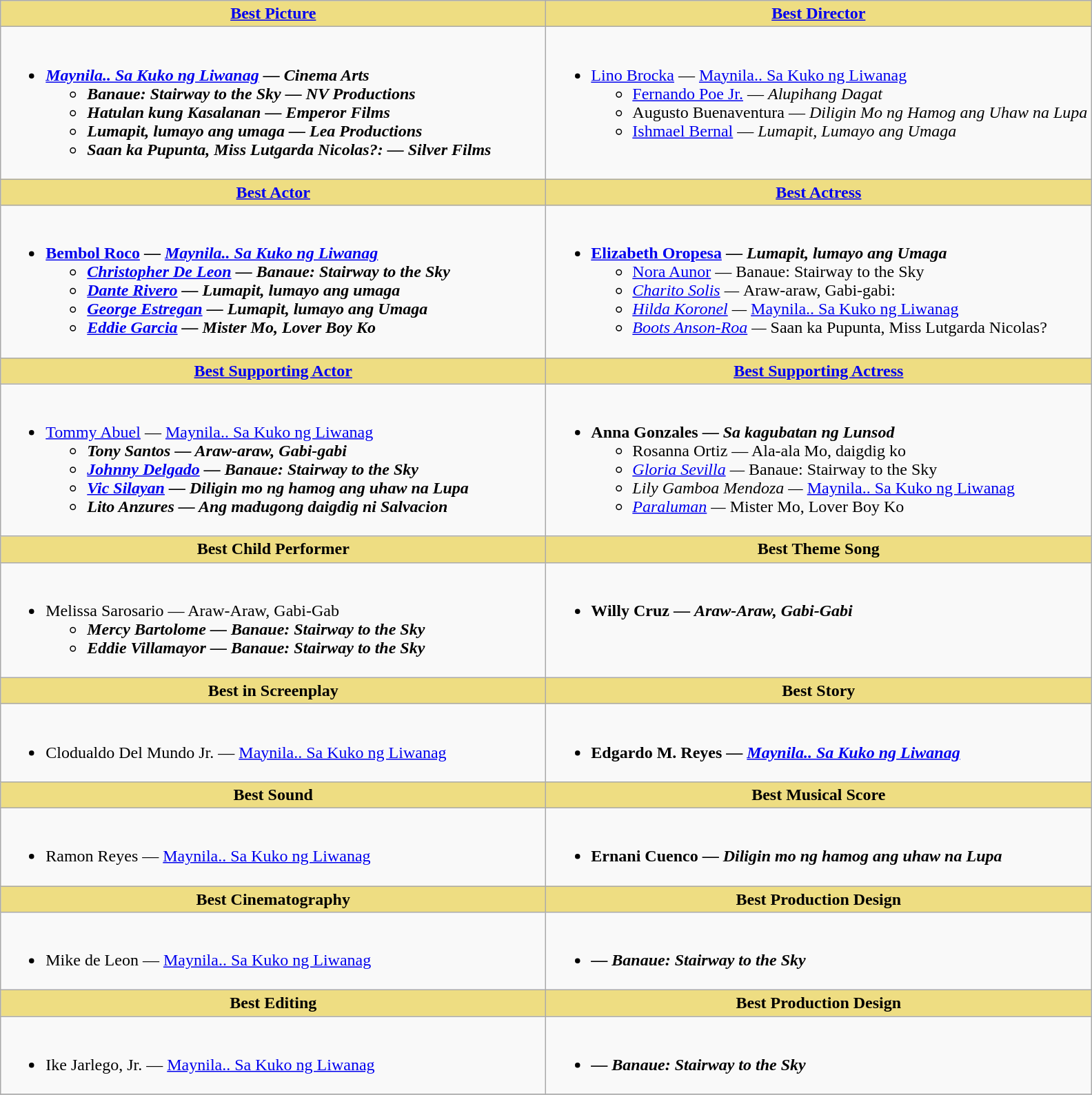<table class=wikitable>
<tr>
<th style="background:#EEDD82; width:50%"><a href='#'>Best Picture</a></th>
<th style="background:#EEDD82; width:50%"><a href='#'>Best Director</a></th>
</tr>
<tr>
<td valign="top"><br><ul><li><strong><em><a href='#'>Maynila.. Sa Kuko ng Liwanag</a><em> — Cinema Arts<strong><ul><li>Banaue: Stairway to the Sky — </em>NV Productions<em></li><li>Hatulan kung Kasalanan — </em>Emperor Films<em></li><li>Lumapit, lumayo ang umaga — </em>Lea Productions<em></li><li>Saan ka Pupunta, Miss Lutgarda Nicolas?: — </em>Silver Films<em></li></ul></li></ul></td>
<td valign="top"><br><ul><li></strong><a href='#'>Lino Brocka</a> — </em><a href='#'>Maynila.. Sa Kuko ng Liwanag</a></em></strong><ul><li><a href='#'>Fernando Poe Jr.</a> — <em>Alupihang Dagat</em></li><li>Augusto Buenaventura — <em>Diligin Mo ng Hamog ang Uhaw na Lupa</em></li><li><a href='#'>Ishmael Bernal</a> — <em>Lumapit, Lumayo ang Umaga</em></li></ul></li></ul></td>
</tr>
<tr>
<th style="background:#EEDD82; width:50%"><a href='#'>Best Actor</a></th>
<th style="background:#EEDD82; width:50%"><a href='#'>Best Actress</a></th>
</tr>
<tr>
<td valign="top"><br><ul><li><strong><a href='#'>Bembol Roco</a> — <em><a href='#'>Maynila.. Sa Kuko ng Liwanag</a><strong><em><ul><li><a href='#'>Christopher De Leon</a> — </em>Banaue: Stairway to the Sky<em></li><li><a href='#'>Dante Rivero</a> — </em>Lumapit, lumayo ang umaga<em></li><li><a href='#'>George Estregan</a> — </strong>Lumapit, lumayo ang Umaga</em></li><li><a href='#'>Eddie Garcia</a> — <em>Mister Mo, Lover Boy Ko</em></li></ul></li></ul></td>
<td valign="top"><br><ul><li><strong><a href='#'>Elizabeth Oropesa</a> — <em>Lumapit, lumayo ang Umaga</em></strong><ul><li><a href='#'>Nora Aunor</a> — </em>Banaue: Stairway to the Sky<em></li><li><a href='#'>Charito Solis</a> — </em>Araw-araw, Gabi-gabi:<em></li><li><a href='#'>Hilda Koronel</a> — </em><a href='#'>Maynila.. Sa Kuko ng Liwanag</a><em></li><li><a href='#'>Boots Anson-Roa</a> — </em>Saan ka Pupunta, Miss Lutgarda Nicolas?<em></li></ul></li></ul></td>
</tr>
<tr>
<th style="background:#EEDD82; width:50%"><a href='#'>Best Supporting Actor</a></th>
<th style="background:#EEDD82; width:50%"><a href='#'>Best Supporting Actress</a></th>
</tr>
<tr>
<td valign="top"><br><ul><li></strong><a href='#'>Tommy Abuel</a> — </em><a href='#'>Maynila.. Sa Kuko ng Liwanag</a><strong><em><ul><li>Tony Santos — <em>Araw-araw, Gabi-gabi</em></li><li><a href='#'>Johnny Delgado</a> — <em>Banaue: Stairway to the Sky</em></li><li><a href='#'>Vic Silayan</a> — <em>Diligin mo ng hamog ang uhaw na Lupa</em></li><li>Lito Anzures — <em>Ang madugong daigdig ni Salvacion</em></li></ul></li></ul></td>
<td valign="top"><br><ul><li><strong>Anna Gonzales — <em>Sa kagubatan ng Lunsod</em></strong><ul><li>Rosanna Ortiz — </em>Ala-ala Mo, daigdig ko<em></li><li><a href='#'>Gloria Sevilla</a> — </em>Banaue: Stairway to the Sky<em></li><li>Lily Gamboa Mendoza — </em><a href='#'>Maynila.. Sa Kuko ng Liwanag</a><em></li><li><a href='#'>Paraluman</a> — </em>Mister Mo, Lover Boy Ko<em></li></ul></li></ul></td>
</tr>
<tr>
<th style="background:#EEDD82; width:50%">Best Child Performer</th>
<th style="background:#EEDD82; width:50%">Best Theme Song</th>
</tr>
<tr>
<td valign="top"><br><ul><li></strong> Melissa Sarosario — </em>Araw-Araw, Gabi-Gab<strong><em><ul><li>Mercy Bartolome — <em>Banaue: Stairway to the Sky</em></li><li>Eddie Villamayor — <em>Banaue: Stairway to the Sky</em></li></ul></li></ul></td>
<td valign="top"><br><ul><li><strong>Willy Cruz  — <em>Araw-Araw, Gabi-Gabi</em></strong></li></ul></td>
</tr>
<tr>
<th style="background:#EEDD82; width:50%">Best in Screenplay</th>
<th style="background:#EEDD82; width:50%">Best Story</th>
</tr>
<tr>
<td valign="top"><br><ul><li></strong>Clodualdo Del Mundo Jr. — </em><a href='#'>Maynila.. Sa Kuko ng Liwanag</a><strong><em></li></ul></td>
<td valign="top"><br><ul><li><strong> Edgardo M. Reyes — <em><a href='#'>Maynila.. Sa Kuko ng Liwanag</a></em></strong></li></ul></td>
</tr>
<tr>
<th style="background:#EEDD82; width:50%">Best Sound</th>
<th style="background:#EEDD82; width:50%">Best Musical Score</th>
</tr>
<tr>
<td valign="top"><br><ul><li></strong>  Ramon Reyes — </em><a href='#'>Maynila.. Sa Kuko ng Liwanag</a><strong><em></li></ul></td>
<td valign="top"><br><ul><li><strong> Ernani Cuenco  — <em>Diligin mo ng hamog ang uhaw na Lupa</em></strong></li></ul></td>
</tr>
<tr>
<th style="background:#EEDD82; width:50%">Best Cinematography</th>
<th style="background:#EEDD82; width:50%">Best Production Design</th>
</tr>
<tr>
<td valign="top"><br><ul><li></strong>  Mike de Leon — </em><a href='#'>Maynila.. Sa Kuko ng Liwanag</a><strong><em></li></ul></td>
<td valign="top"><br><ul><li><strong>  — <em>Banaue: Stairway to the Sky</em></strong></li></ul></td>
</tr>
<tr>
<th style="background:#EEDD82; width:50%">Best Editing</th>
<th style="background:#EEDD82; width:50%">Best Production Design</th>
</tr>
<tr>
<td valign="top"><br><ul><li></strong> Ike Jarlego, Jr. — </em><a href='#'>Maynila.. Sa Kuko ng Liwanag</a><strong><em></li></ul></td>
<td valign="top"><br><ul><li><strong>  — <em>Banaue: Stairway to the Sky</em></strong></li></ul></td>
</tr>
<tr>
</tr>
</table>
